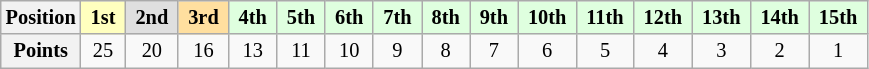<table class="wikitable" style="font-size: 85%; text-align:center">
<tr>
<th>Position</th>
<td style="background:#ffffbf;"> <strong>1st</strong> </td>
<td style="background:#dfdfdf;"> <strong>2nd</strong> </td>
<td style="background:#ffdf9f;"> <strong>3rd</strong> </td>
<td style="background:#dfffdf;"> <strong>4th</strong> </td>
<td style="background:#dfffdf;"> <strong>5th</strong> </td>
<td style="background:#dfffdf;"> <strong>6th</strong> </td>
<td style="background:#dfffdf;"> <strong>7th</strong> </td>
<td style="background:#dfffdf;"> <strong>8th</strong> </td>
<td style="background:#dfffdf;"> <strong>9th</strong> </td>
<td style="background:#dfffdf;"> <strong>10th</strong> </td>
<td style="background:#dfffdf;"> <strong>11th</strong> </td>
<td style="background:#dfffdf;"> <strong>12th</strong> </td>
<td style="background:#dfffdf;"> <strong>13th</strong> </td>
<td style="background:#dfffdf;"> <strong>14th</strong> </td>
<td style="background:#dfffdf;"> <strong>15th</strong> </td>
</tr>
<tr>
<th>Points</th>
<td>25</td>
<td>20</td>
<td>16</td>
<td>13</td>
<td>11</td>
<td>10</td>
<td>9</td>
<td>8</td>
<td>7</td>
<td>6</td>
<td>5</td>
<td>4</td>
<td>3</td>
<td>2</td>
<td>1</td>
</tr>
</table>
